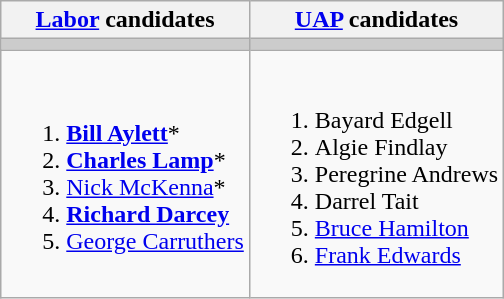<table class="wikitable">
<tr>
<th><a href='#'>Labor</a> candidates</th>
<th><a href='#'>UAP</a> candidates</th>
</tr>
<tr bgcolor="#cccccc">
<td></td>
<td></td>
</tr>
<tr>
<td><br><ol><li><strong><a href='#'>Bill Aylett</a></strong>*</li><li><strong><a href='#'>Charles Lamp</a></strong>*</li><li><a href='#'>Nick McKenna</a>*</li><li><strong><a href='#'>Richard Darcey</a></strong></li><li><a href='#'>George Carruthers</a></li></ol></td>
<td valign=top><br><ol><li>Bayard Edgell</li><li>Algie Findlay</li><li>Peregrine Andrews</li><li>Darrel Tait</li><li><a href='#'>Bruce Hamilton</a></li><li><a href='#'>Frank Edwards</a></li></ol></td>
</tr>
</table>
